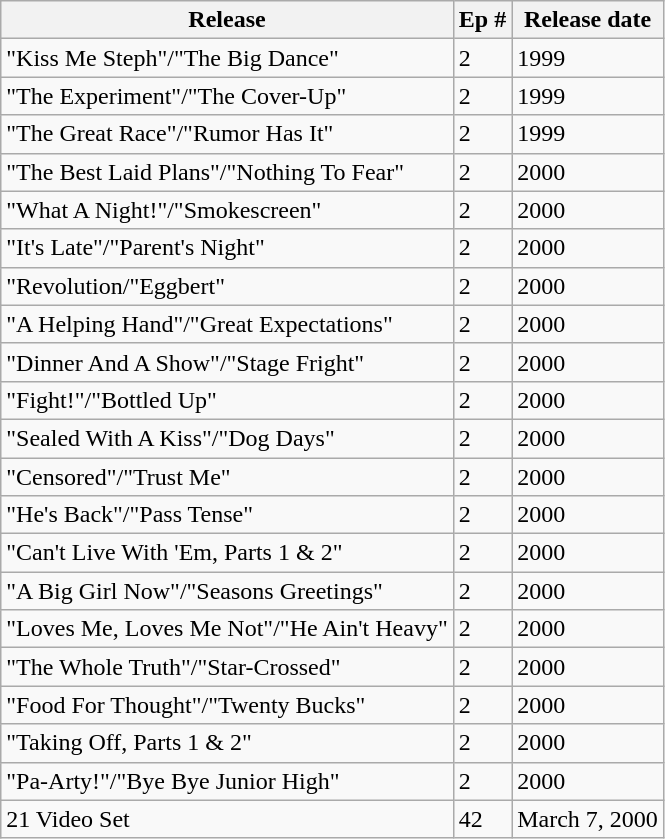<table class="wikitable">
<tr>
<th>Release</th>
<th>Ep #</th>
<th>Release date</th>
</tr>
<tr>
<td>"Kiss Me Steph"/"The Big Dance"</td>
<td>2</td>
<td>1999</td>
</tr>
<tr>
<td>"The Experiment"/"The Cover-Up"</td>
<td>2</td>
<td>1999</td>
</tr>
<tr>
<td>"The Great Race"/"Rumor Has It"</td>
<td>2</td>
<td>1999</td>
</tr>
<tr>
<td>"The Best Laid Plans"/"Nothing To Fear"</td>
<td>2</td>
<td>2000</td>
</tr>
<tr>
<td>"What A Night!"/"Smokescreen"</td>
<td>2</td>
<td>2000</td>
</tr>
<tr>
<td>"It's Late"/"Parent's Night"</td>
<td>2</td>
<td>2000</td>
</tr>
<tr>
<td>"Revolution/"Eggbert"</td>
<td>2</td>
<td>2000</td>
</tr>
<tr>
<td>"A Helping Hand"/"Great Expectations"</td>
<td>2</td>
<td>2000</td>
</tr>
<tr>
<td>"Dinner And A Show"/"Stage Fright"</td>
<td>2</td>
<td>2000</td>
</tr>
<tr>
<td>"Fight!"/"Bottled Up"</td>
<td>2</td>
<td>2000</td>
</tr>
<tr>
<td>"Sealed With A Kiss"/"Dog Days"</td>
<td>2</td>
<td>2000</td>
</tr>
<tr>
<td>"Censored"/"Trust Me"</td>
<td>2</td>
<td>2000</td>
</tr>
<tr>
<td>"He's Back"/"Pass Tense"</td>
<td>2</td>
<td>2000</td>
</tr>
<tr>
<td>"Can't Live With 'Em, Parts 1 & 2"</td>
<td>2</td>
<td>2000</td>
</tr>
<tr>
<td>"A Big Girl Now"/"Seasons Greetings"</td>
<td>2</td>
<td>2000</td>
</tr>
<tr>
<td>"Loves Me, Loves Me Not"/"He Ain't Heavy"</td>
<td>2</td>
<td>2000</td>
</tr>
<tr>
<td>"The Whole Truth"/"Star-Crossed"</td>
<td>2</td>
<td>2000</td>
</tr>
<tr>
<td>"Food For Thought"/"Twenty Bucks"</td>
<td>2</td>
<td>2000</td>
</tr>
<tr>
<td>"Taking Off, Parts 1 & 2"</td>
<td>2</td>
<td>2000</td>
</tr>
<tr>
<td>"Pa-Arty!"/"Bye Bye Junior High"</td>
<td>2</td>
<td>2000</td>
</tr>
<tr>
<td>21 Video Set</td>
<td>42</td>
<td>March 7, 2000</td>
</tr>
</table>
